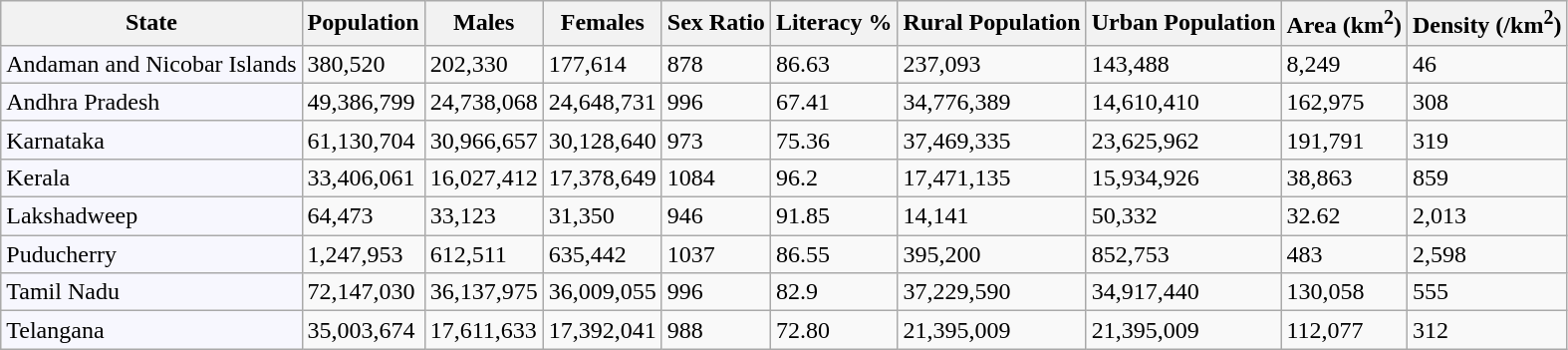<table class="sortable wikitable" style="text-align:left;" style="font-size: 85%">
<tr>
<th>State</th>
<th>Population</th>
<th>Males</th>
<th>Females</th>
<th>Sex Ratio</th>
<th>Literacy %</th>
<th>Rural Population</th>
<th>Urban Population</th>
<th>Area (km<sup>2</sup>)</th>
<th>Density (/km<sup>2</sup>)</th>
</tr>
<tr>
<td style="background:#f7f7fe;text-align:left;">Andaman and Nicobar Islands</td>
<td>380,520</td>
<td>202,330</td>
<td>177,614</td>
<td>878</td>
<td>86.63</td>
<td>237,093</td>
<td>143,488</td>
<td>8,249</td>
<td>46</td>
</tr>
<tr>
<td style="background:#f7f7fe;text-align:left;">Andhra Pradesh</td>
<td>49,386,799</td>
<td>24,738,068</td>
<td>24,648,731</td>
<td>996</td>
<td>67.41</td>
<td>34,776,389</td>
<td>14,610,410</td>
<td>162,975</td>
<td>308</td>
</tr>
<tr>
<td style="background:#f7f7fe;text-align:left;">Karnataka</td>
<td>61,130,704</td>
<td>30,966,657</td>
<td>30,128,640</td>
<td>973</td>
<td>75.36</td>
<td>37,469,335</td>
<td>23,625,962</td>
<td>191,791</td>
<td>319</td>
</tr>
<tr>
<td style="background:#f7f7fe;text-align:left;">Kerala</td>
<td>33,406,061</td>
<td>16,027,412</td>
<td>17,378,649</td>
<td>1084</td>
<td>96.2</td>
<td>17,471,135</td>
<td>15,934,926</td>
<td>38,863</td>
<td>859</td>
</tr>
<tr>
<td style="background:#f7f7fe;text-align:left;">Lakshadweep</td>
<td>64,473</td>
<td>33,123</td>
<td>31,350</td>
<td>946</td>
<td>91.85</td>
<td>14,141</td>
<td>50,332</td>
<td>32.62</td>
<td>2,013</td>
</tr>
<tr>
<td style="background:#f7f7fe;text-align:left;">Puducherry</td>
<td>1,247,953</td>
<td>612,511</td>
<td>635,442</td>
<td>1037</td>
<td>86.55</td>
<td>395,200</td>
<td>852,753</td>
<td>483</td>
<td>2,598</td>
</tr>
<tr>
<td style="background:#f7f7fe;text-align:left;">Tamil Nadu</td>
<td>72,147,030</td>
<td>36,137,975</td>
<td>36,009,055</td>
<td>996</td>
<td>82.9</td>
<td>37,229,590</td>
<td>34,917,440</td>
<td>130,058</td>
<td>555</td>
</tr>
<tr>
<td style="background:#f7f7fe;text-align:left;">Telangana</td>
<td>35,003,674</td>
<td>17,611,633</td>
<td>17,392,041</td>
<td>988</td>
<td>72.80</td>
<td>21,395,009</td>
<td>21,395,009</td>
<td>112,077</td>
<td>312</td>
</tr>
</table>
